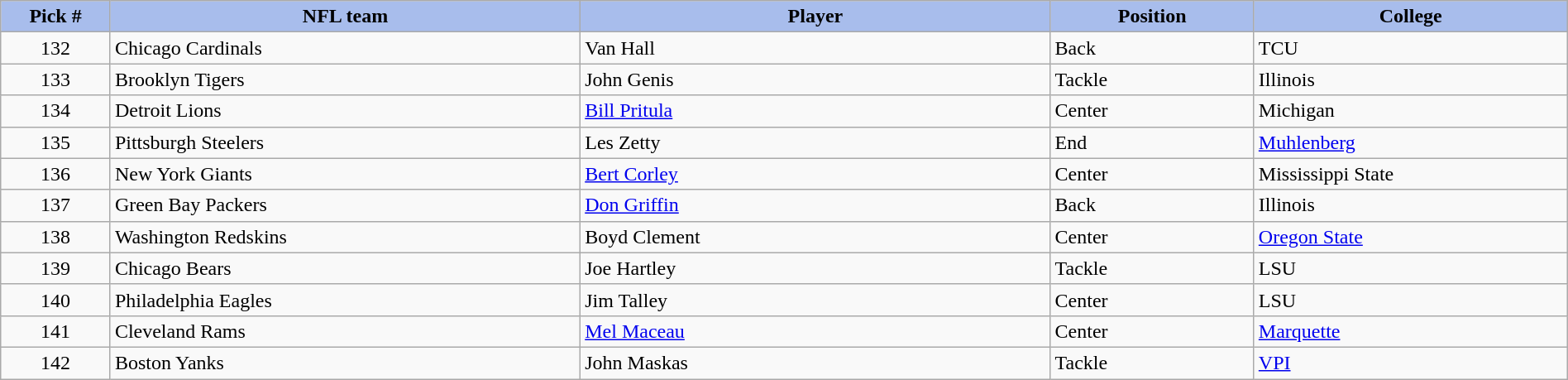<table class="wikitable sortable sortable" style="width: 100%">
<tr>
<th style="background:#A8BDEC;" width=7%>Pick #</th>
<th width=30% style="background:#A8BDEC;">NFL team</th>
<th width=30% style="background:#A8BDEC;">Player</th>
<th width=13% style="background:#A8BDEC;">Position</th>
<th style="background:#A8BDEC;">College</th>
</tr>
<tr>
<td align=center>132</td>
<td>Chicago Cardinals</td>
<td>Van Hall</td>
<td>Back</td>
<td>TCU</td>
</tr>
<tr>
<td align=center>133</td>
<td>Brooklyn Tigers</td>
<td>John Genis</td>
<td>Tackle</td>
<td>Illinois</td>
</tr>
<tr>
<td align=center>134</td>
<td>Detroit Lions</td>
<td><a href='#'>Bill Pritula</a></td>
<td>Center</td>
<td>Michigan</td>
</tr>
<tr>
<td align=center>135</td>
<td>Pittsburgh Steelers</td>
<td>Les Zetty</td>
<td>End</td>
<td><a href='#'>Muhlenberg</a></td>
</tr>
<tr>
<td align=center>136</td>
<td>New York Giants</td>
<td><a href='#'>Bert Corley</a></td>
<td>Center</td>
<td>Mississippi State</td>
</tr>
<tr>
<td align=center>137</td>
<td>Green Bay Packers</td>
<td><a href='#'>Don Griffin</a></td>
<td>Back</td>
<td>Illinois</td>
</tr>
<tr>
<td align=center>138</td>
<td>Washington Redskins</td>
<td>Boyd Clement</td>
<td>Center</td>
<td><a href='#'>Oregon State</a></td>
</tr>
<tr>
<td align=center>139</td>
<td>Chicago Bears</td>
<td>Joe Hartley</td>
<td>Tackle</td>
<td>LSU</td>
</tr>
<tr>
<td align=center>140</td>
<td>Philadelphia Eagles</td>
<td>Jim Talley</td>
<td>Center</td>
<td>LSU</td>
</tr>
<tr>
<td align=center>141</td>
<td>Cleveland Rams</td>
<td><a href='#'>Mel Maceau</a></td>
<td>Center</td>
<td><a href='#'>Marquette</a></td>
</tr>
<tr>
<td align=center>142</td>
<td>Boston Yanks</td>
<td>John Maskas</td>
<td>Tackle</td>
<td><a href='#'>VPI</a></td>
</tr>
</table>
